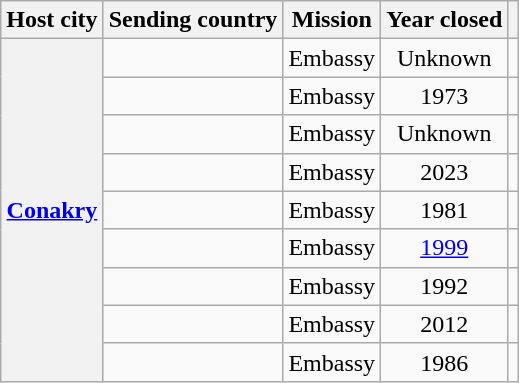<table class="wikitable plainrowheaders">
<tr>
<th scope="col">Host city</th>
<th scope="col">Sending country</th>
<th scope="col">Mission</th>
<th scope="col">Year closed</th>
<th scope="col"></th>
</tr>
<tr>
<th rowspan="9"><a href='#'>Conakry</a></th>
<td></td>
<td style="text-align:center;">Embassy</td>
<td style="text-align:center;">Unknown</td>
<td style="text-align:center;"></td>
</tr>
<tr>
<td></td>
<td style="text-align:center;">Embassy</td>
<td style="text-align:center;">1973</td>
<td style="text-align:center;"></td>
</tr>
<tr>
<td></td>
<td style="text-align:center;">Embassy</td>
<td style="text-align:center;">Unknown</td>
<td style="text-align:center;"></td>
</tr>
<tr>
<td></td>
<td style="text-align:center;">Embassy</td>
<td style="text-align:center;">2023</td>
<td style="text-align:center;"></td>
</tr>
<tr>
<td></td>
<td style="text-align:center;">Embassy</td>
<td style="text-align:center;">1981</td>
<td style="text-align:center;"></td>
</tr>
<tr>
<td></td>
<td style="text-align:center;">Embassy</td>
<td style="text-align:center;"><a href='#'>1999</a></td>
<td style="text-align:center;"></td>
</tr>
<tr>
<td></td>
<td style="text-align:center;">Embassy</td>
<td style="text-align:center;">1992</td>
<td style="text-align:center;"></td>
</tr>
<tr>
<td></td>
<td style="text-align:center;">Embassy</td>
<td style="text-align:center;">2012</td>
<td style="text-align:center;"></td>
</tr>
<tr>
<td></td>
<td style="text-align:center;">Embassy</td>
<td style="text-align:center;">1986</td>
<td style="text-align:center;"></td>
</tr>
</table>
